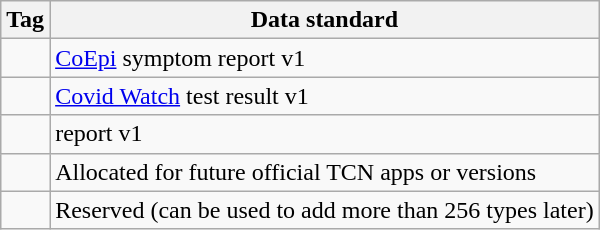<table class="wikitable">
<tr>
<th>Tag</th>
<th>Data standard</th>
</tr>
<tr>
<td></td>
<td><a href='#'>CoEpi</a> symptom report v1</td>
</tr>
<tr>
<td></td>
<td><a href='#'>Covid Watch</a> test result v1</td>
</tr>
<tr>
<td></td>
<td> report v1</td>
</tr>
<tr>
<td></td>
<td>Allocated for future official TCN apps or versions</td>
</tr>
<tr>
<td></td>
<td>Reserved (can be used to add more than 256 types later)</td>
</tr>
</table>
